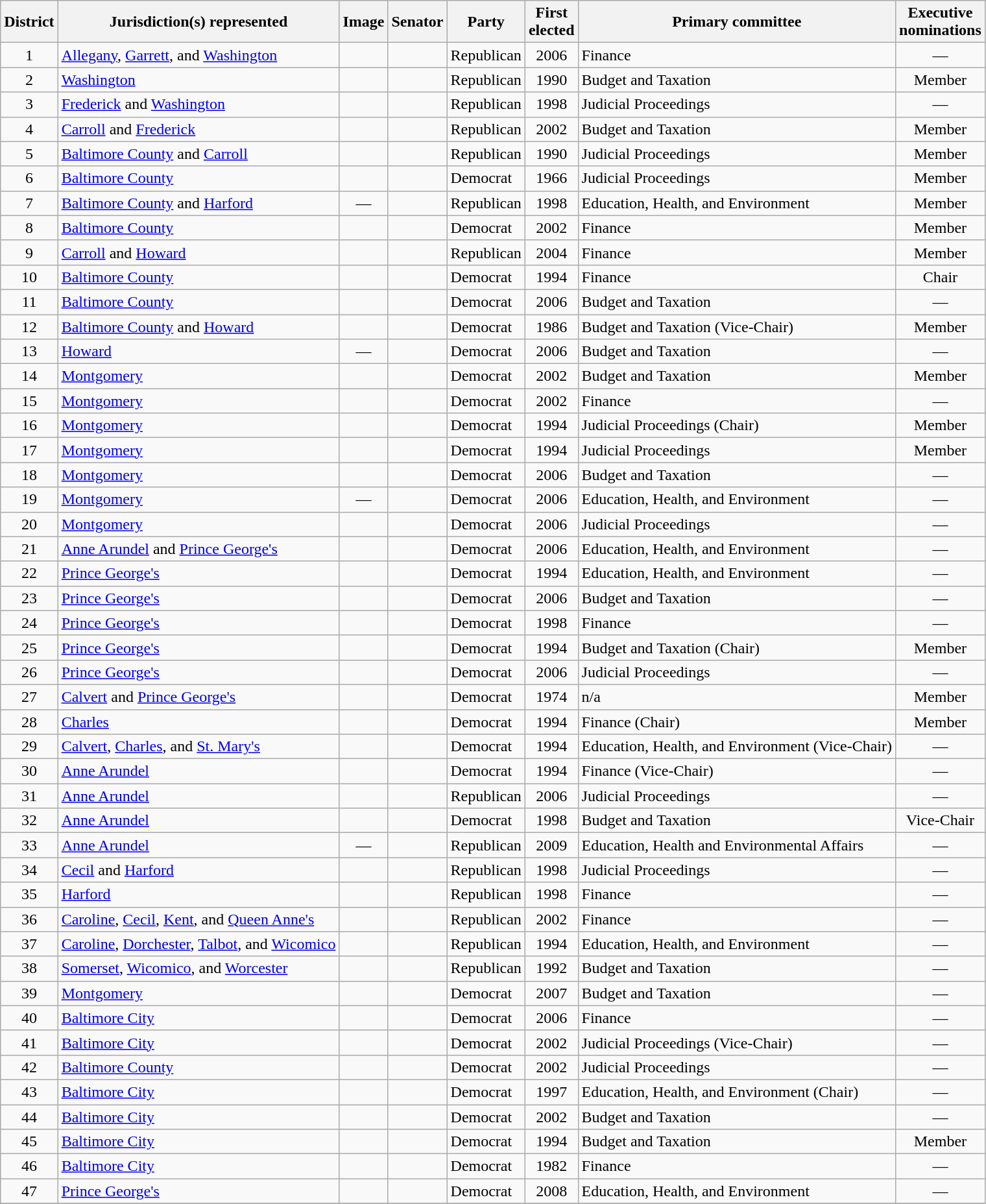<table class="sortable wikitable">
<tr>
<th>District</th>
<th>Jurisdiction(s) represented</th>
<th class="unsortable">Image</th>
<th>Senator</th>
<th>Party</th>
<th>First<br>elected</th>
<th>Primary committee</th>
<th>Executive<br>nominations</th>
</tr>
<tr>
<td style="text-align:center;">1</td>
<td><a href='#'>Allegany</a>, <a href='#'>Garrett</a>, and <a href='#'>Washington</a></td>
<td style="text-align:center;"></td>
<td></td>
<td>Republican</td>
<td style="text-align:center;">2006</td>
<td>Finance</td>
<td style="text-align:center;">—</td>
</tr>
<tr>
<td style="text-align:center;">2</td>
<td><a href='#'>Washington</a></td>
<td style="text-align:center;"></td>
<td></td>
<td>Republican</td>
<td style="text-align:center;">1990</td>
<td>Budget and Taxation</td>
<td style="text-align:center;">Member</td>
</tr>
<tr>
<td style="text-align:center;">3</td>
<td><a href='#'>Frederick</a> and <a href='#'>Washington</a></td>
<td style="text-align:center;"></td>
<td></td>
<td>Republican</td>
<td style="text-align:center;">1998</td>
<td>Judicial Proceedings</td>
<td style="text-align:center;">—</td>
</tr>
<tr>
<td style="text-align:center;">4</td>
<td><a href='#'>Carroll</a> and <a href='#'>Frederick</a></td>
<td style="text-align:center;"></td>
<td></td>
<td>Republican</td>
<td style="text-align:center;">2002</td>
<td>Budget and Taxation</td>
<td style="text-align:center;">Member</td>
</tr>
<tr>
<td style="text-align:center;">5</td>
<td><a href='#'>Baltimore County</a> and <a href='#'>Carroll</a></td>
<td style="text-align:center;"></td>
<td></td>
<td>Republican</td>
<td style="text-align:center;">1990</td>
<td>Judicial Proceedings</td>
<td style="text-align:center;">Member</td>
</tr>
<tr>
<td style="text-align:center;">6</td>
<td><a href='#'>Baltimore County</a></td>
<td style="text-align:center;"></td>
<td></td>
<td>Democrat</td>
<td style="text-align:center;">1966</td>
<td>Judicial Proceedings</td>
<td style="text-align:center;">Member</td>
</tr>
<tr>
<td style="text-align:center;">7</td>
<td><a href='#'>Baltimore County</a> and <a href='#'>Harford</a></td>
<td style="text-align:center;">—</td>
<td></td>
<td>Republican</td>
<td style="text-align:center;">1998</td>
<td>Education, Health, and Environment</td>
<td style="text-align:center;">Member</td>
</tr>
<tr>
<td style="text-align:center;">8</td>
<td><a href='#'>Baltimore County</a></td>
<td style="text-align:center;"></td>
<td></td>
<td>Democrat</td>
<td style="text-align:center;">2002</td>
<td>Finance</td>
<td style="text-align:center;">Member</td>
</tr>
<tr>
<td style="text-align:center;">9</td>
<td><a href='#'>Carroll</a> and <a href='#'>Howard</a></td>
<td style="text-align:center;"></td>
<td></td>
<td>Republican</td>
<td style="text-align:center;">2004</td>
<td>Finance</td>
<td style="text-align:center;">Member</td>
</tr>
<tr>
<td style="text-align:center;">10</td>
<td><a href='#'>Baltimore County</a></td>
<td style="text-align:center;"></td>
<td></td>
<td>Democrat</td>
<td style="text-align:center;">1994</td>
<td>Finance</td>
<td style="text-align:center;">Chair</td>
</tr>
<tr>
<td style="text-align:center;">11</td>
<td><a href='#'>Baltimore County</a></td>
<td style="text-align:center;"></td>
<td></td>
<td>Democrat</td>
<td style="text-align:center;">2006</td>
<td>Budget and Taxation</td>
<td style="text-align:center;">—</td>
</tr>
<tr>
<td style="text-align:center;">12</td>
<td><a href='#'>Baltimore County</a> and <a href='#'>Howard</a></td>
<td style="text-align:center;"></td>
<td></td>
<td>Democrat</td>
<td style="text-align:center;">1986</td>
<td>Budget and Taxation (Vice-Chair)</td>
<td style="text-align:center;">Member</td>
</tr>
<tr>
<td style="text-align:center;">13</td>
<td><a href='#'>Howard</a></td>
<td style="text-align:center;">—</td>
<td></td>
<td>Democrat</td>
<td style="text-align:center;">2006</td>
<td>Budget and Taxation</td>
<td style="text-align:center;">—</td>
</tr>
<tr>
<td style="text-align:center;">14</td>
<td><a href='#'>Montgomery</a></td>
<td style="text-align:center;"></td>
<td></td>
<td>Democrat</td>
<td style="text-align:center;">2002</td>
<td>Budget and Taxation</td>
<td style="text-align:center;">Member</td>
</tr>
<tr>
<td style="text-align:center;">15</td>
<td><a href='#'>Montgomery</a></td>
<td style="text-align:center;"></td>
<td></td>
<td>Democrat</td>
<td style="text-align:center;">2002</td>
<td>Finance</td>
<td style="text-align:center;">—</td>
</tr>
<tr>
<td style="text-align:center;">16</td>
<td><a href='#'>Montgomery</a></td>
<td style="text-align:center;"></td>
<td></td>
<td>Democrat</td>
<td style="text-align:center;">1994</td>
<td>Judicial Proceedings (Chair)</td>
<td style="text-align:center;">Member</td>
</tr>
<tr>
<td style="text-align:center;">17</td>
<td><a href='#'>Montgomery</a></td>
<td style="text-align:center;"></td>
<td></td>
<td>Democrat</td>
<td style="text-align:center;">1994</td>
<td>Judicial Proceedings</td>
<td style="text-align:center;">Member</td>
</tr>
<tr>
<td style="text-align:center;">18</td>
<td><a href='#'>Montgomery</a></td>
<td style="text-align:center;"></td>
<td></td>
<td>Democrat</td>
<td style="text-align:center;">2006</td>
<td>Budget and Taxation</td>
<td style="text-align:center;">—</td>
</tr>
<tr>
<td style="text-align:center;">19</td>
<td><a href='#'>Montgomery</a></td>
<td style="text-align:center;">—</td>
<td></td>
<td>Democrat</td>
<td style="text-align:center;">2006</td>
<td>Education, Health, and Environment</td>
<td style="text-align:center;">—</td>
</tr>
<tr>
<td style="text-align:center;">20</td>
<td><a href='#'>Montgomery</a></td>
<td style="text-align:center;"></td>
<td></td>
<td>Democrat</td>
<td style="text-align:center;">2006</td>
<td>Judicial Proceedings</td>
<td style="text-align:center;">—</td>
</tr>
<tr>
<td style="text-align:center;">21</td>
<td><a href='#'>Anne Arundel</a> and <a href='#'>Prince George's</a></td>
<td style="text-align:center;"></td>
<td></td>
<td>Democrat</td>
<td style="text-align:center;">2006</td>
<td>Education, Health, and Environment</td>
<td style="text-align:center;">—</td>
</tr>
<tr>
<td style="text-align:center;">22</td>
<td><a href='#'>Prince George's</a></td>
<td style="text-align:center;"></td>
<td></td>
<td>Democrat</td>
<td style="text-align:center;">1994</td>
<td>Education, Health, and Environment</td>
<td style="text-align:center;">—</td>
</tr>
<tr>
<td style="text-align:center;">23</td>
<td><a href='#'>Prince George's</a></td>
<td style="text-align:center;"></td>
<td></td>
<td>Democrat</td>
<td style="text-align:center;">2006</td>
<td>Budget and Taxation</td>
<td style="text-align:center;">—</td>
</tr>
<tr>
<td style="text-align:center;">24</td>
<td><a href='#'>Prince George's</a></td>
<td style="text-align:center;"></td>
<td></td>
<td>Democrat</td>
<td style="text-align:center;">1998</td>
<td>Finance</td>
<td style="text-align:center;">—</td>
</tr>
<tr>
<td style="text-align:center;">25</td>
<td><a href='#'>Prince George's</a></td>
<td style="text-align:center;"></td>
<td></td>
<td>Democrat</td>
<td style="text-align:center;">1994</td>
<td>Budget and Taxation (Chair)</td>
<td style="text-align:center;">Member</td>
</tr>
<tr>
<td style="text-align:center;">26</td>
<td><a href='#'>Prince George's</a></td>
<td style="text-align:center;"></td>
<td></td>
<td>Democrat</td>
<td style="text-align:center;">2006</td>
<td>Judicial Proceedings</td>
<td style="text-align:center;">—</td>
</tr>
<tr>
<td style="text-align:center;">27</td>
<td><a href='#'>Calvert</a> and <a href='#'>Prince George's</a></td>
<td style="text-align:center;"></td>
<td></td>
<td>Democrat</td>
<td style="text-align:center;">1974</td>
<td>n/a</td>
<td style="text-align:center;">Member</td>
</tr>
<tr>
<td style="text-align:center;">28</td>
<td><a href='#'>Charles</a></td>
<td style="text-align:center;"></td>
<td></td>
<td>Democrat</td>
<td style="text-align:center;">1994</td>
<td>Finance (Chair)</td>
<td style="text-align:center;">Member</td>
</tr>
<tr>
<td style="text-align:center;">29</td>
<td><a href='#'>Calvert</a>, <a href='#'>Charles</a>, and <a href='#'>St. Mary's</a></td>
<td style="text-align:center;"></td>
<td></td>
<td>Democrat</td>
<td style="text-align:center;">1994</td>
<td>Education, Health, and Environment (Vice-Chair)</td>
<td style="text-align:center;">—</td>
</tr>
<tr>
<td style="text-align:center;">30</td>
<td><a href='#'>Anne Arundel</a></td>
<td style="text-align:center;"></td>
<td></td>
<td>Democrat</td>
<td style="text-align:center;">1994</td>
<td>Finance (Vice-Chair)</td>
<td style="text-align:center;">—</td>
</tr>
<tr>
<td style="text-align:center;">31</td>
<td><a href='#'>Anne Arundel</a></td>
<td style="text-align:center;"></td>
<td></td>
<td>Republican</td>
<td style="text-align:center;">2006</td>
<td>Judicial Proceedings</td>
<td style="text-align:center;">—</td>
</tr>
<tr>
<td style="text-align:center;">32</td>
<td><a href='#'>Anne Arundel</a></td>
<td style="text-align:center;"></td>
<td></td>
<td>Democrat</td>
<td style="text-align:center;">1998</td>
<td>Budget and Taxation</td>
<td style="text-align:center;">Vice-Chair</td>
</tr>
<tr>
<td style="text-align:center;">33</td>
<td><a href='#'>Anne Arundel</a></td>
<td style="text-align:center;">—</td>
<td></td>
<td>Republican</td>
<td style="text-align:center;">2009</td>
<td>Education, Health and Environmental Affairs</td>
<td style="text-align:center;">—</td>
</tr>
<tr>
<td style="text-align:center;">34</td>
<td><a href='#'>Cecil</a> and <a href='#'>Harford</a></td>
<td style="text-align:center;"></td>
<td></td>
<td>Republican</td>
<td style="text-align:center;">1998</td>
<td>Judicial Proceedings</td>
<td style="text-align:center;">—</td>
</tr>
<tr>
<td style="text-align:center;">35</td>
<td><a href='#'>Harford</a></td>
<td style="text-align:center;"></td>
<td></td>
<td>Republican</td>
<td style="text-align:center;">1998</td>
<td>Finance</td>
<td style="text-align:center;">—</td>
</tr>
<tr>
<td style="text-align:center;">36</td>
<td><a href='#'>Caroline</a>, <a href='#'>Cecil</a>, <a href='#'>Kent</a>, and <a href='#'>Queen Anne's</a></td>
<td style="text-align:center;"></td>
<td></td>
<td>Republican</td>
<td style="text-align:center;">2002</td>
<td>Finance</td>
<td style="text-align:center;">—</td>
</tr>
<tr>
<td style="text-align:center;">37</td>
<td><a href='#'>Caroline</a>, <a href='#'>Dorchester</a>, <a href='#'>Talbot</a>, and <a href='#'>Wicomico</a></td>
<td style="text-align:center;"></td>
<td></td>
<td>Republican</td>
<td style="text-align:center;">1994</td>
<td>Education, Health, and Environment</td>
<td style="text-align:center;">—</td>
</tr>
<tr>
<td style="text-align:center;">38</td>
<td><a href='#'>Somerset</a>, <a href='#'>Wicomico</a>, and <a href='#'>Worcester</a></td>
<td style="text-align:center;"></td>
<td></td>
<td>Republican</td>
<td style="text-align:center;">1992</td>
<td>Budget and Taxation</td>
<td style="text-align:center;">—</td>
</tr>
<tr>
<td style="text-align:center;">39</td>
<td><a href='#'>Montgomery</a></td>
<td style="text-align:center;"></td>
<td></td>
<td>Democrat</td>
<td style="text-align:center;">2007</td>
<td>Budget and Taxation</td>
<td style="text-align:center;">—</td>
</tr>
<tr>
<td style="text-align:center;">40</td>
<td><a href='#'>Baltimore City</a></td>
<td style="text-align:center;"></td>
<td></td>
<td>Democrat</td>
<td style="text-align:center;">2006</td>
<td>Finance</td>
<td style="text-align:center;">—</td>
</tr>
<tr>
<td style="text-align:center;">41</td>
<td><a href='#'>Baltimore City</a></td>
<td style="text-align:center;"></td>
<td></td>
<td>Democrat</td>
<td style="text-align:center;">2002</td>
<td>Judicial Proceedings (Vice-Chair)</td>
<td style="text-align:center;">—</td>
</tr>
<tr>
<td style="text-align:center;">42</td>
<td><a href='#'>Baltimore County</a></td>
<td style="text-align:center;"></td>
<td></td>
<td>Democrat</td>
<td style="text-align:center;">2002</td>
<td>Judicial Proceedings</td>
<td style="text-align:center;">—</td>
</tr>
<tr>
<td style="text-align:center;">43</td>
<td><a href='#'>Baltimore City</a></td>
<td style="text-align:center;"></td>
<td></td>
<td>Democrat</td>
<td style="text-align:center;">1997</td>
<td>Education, Health, and Environment (Chair)</td>
<td style="text-align:center;">—</td>
</tr>
<tr>
<td style="text-align:center;">44</td>
<td><a href='#'>Baltimore City</a></td>
<td style="text-align:center;"></td>
<td></td>
<td>Democrat</td>
<td style="text-align:center;">2002</td>
<td>Budget and Taxation</td>
<td style="text-align:center;">—</td>
</tr>
<tr>
<td style="text-align:center;">45</td>
<td><a href='#'>Baltimore City</a></td>
<td style="text-align:center;"></td>
<td></td>
<td>Democrat</td>
<td style="text-align:center;">1994</td>
<td>Budget and Taxation</td>
<td style="text-align:center;">Member</td>
</tr>
<tr>
<td style="text-align:center;">46</td>
<td><a href='#'>Baltimore City</a></td>
<td style="text-align:center;"></td>
<td></td>
<td>Democrat</td>
<td style="text-align:center;">1982</td>
<td>Finance</td>
<td style="text-align:center;">—</td>
</tr>
<tr>
<td style="text-align:center;">47</td>
<td><a href='#'>Prince George's</a></td>
<td style="text-align:center;"></td>
<td></td>
<td>Democrat</td>
<td style="text-align:center;">2008</td>
<td>Education, Health, and Environment</td>
<td style="text-align:center;">—</td>
</tr>
<tr>
</tr>
</table>
